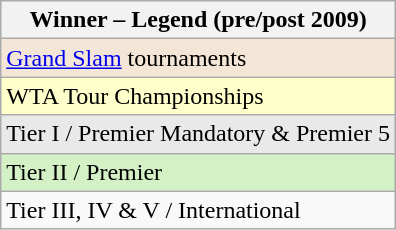<table class=wikitable>
<tr>
<th>Winner – Legend (pre/post 2009)</th>
</tr>
<tr>
<td bgcolor=#f3e6d7><a href='#'>Grand Slam</a> tournaments</td>
</tr>
<tr>
<td bgcolor=#FFFFCC>WTA Tour Championships</td>
</tr>
<tr>
<td bgcolor=#e9e9e9>Tier I / Premier Mandatory & Premier 5</td>
</tr>
<tr>
<td bgcolor=#d4f1c5>Tier II / Premier</td>
</tr>
<tr>
<td>Tier III, IV & V / International</td>
</tr>
</table>
